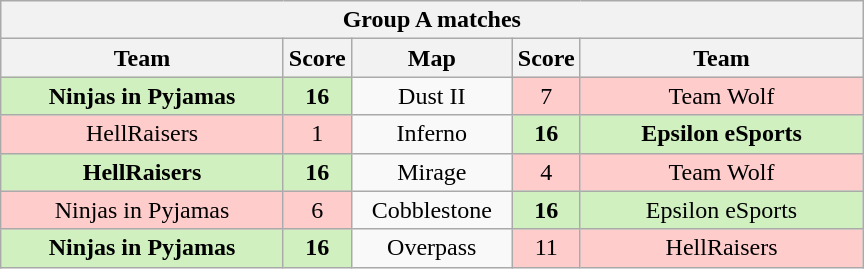<table class="wikitable" style="text-align: center;">
<tr>
<th colspan=5>Group A matches</th>
</tr>
<tr>
<th width="181px">Team</th>
<th width="20px">Score</th>
<th width="100px">Map</th>
<th width="20px">Score</th>
<th width="181px">Team</th>
</tr>
<tr>
<td style="background: #D0F0C0;"><strong>Ninjas in Pyjamas</strong></td>
<td style="background: #D0F0C0;"><strong>16</strong></td>
<td>Dust II</td>
<td style="background: #FFCCCC;">7</td>
<td style="background: #FFCCCC;">Team Wolf</td>
</tr>
<tr>
<td style="background: #FFCCCC;">HellRaisers</td>
<td style="background: #FFCCCC;">1</td>
<td>Inferno</td>
<td style="background: #D0F0C0;"><strong>16</strong></td>
<td style="background: #D0F0C0;"><strong>Epsilon eSports</strong></td>
</tr>
<tr>
<td style="background: #D0F0C0;"><strong>HellRaisers</strong></td>
<td style="background: #D0F0C0;"><strong>16</strong></td>
<td>Mirage</td>
<td style="background: #FFCCCC;">4</td>
<td style="background: #FFCCCC;">Team Wolf</td>
</tr>
<tr>
<td style="background: #FFCCCC;">Ninjas in Pyjamas</td>
<td style="background: #FFCCCC;">6</td>
<td>Cobblestone</td>
<td style="background: #D0F0C0;"><strong>16</strong></td>
<td style="background: #D0F0C0;">Epsilon eSports</td>
</tr>
<tr>
<td style="background: #D0F0C0;"><strong>Ninjas in Pyjamas</strong></td>
<td style="background: #D0F0C0;"><strong>16</strong></td>
<td>Overpass</td>
<td style="background: #FFCCCC;">11</td>
<td style="background: #FFCCCC;">HellRaisers</td>
</tr>
</table>
